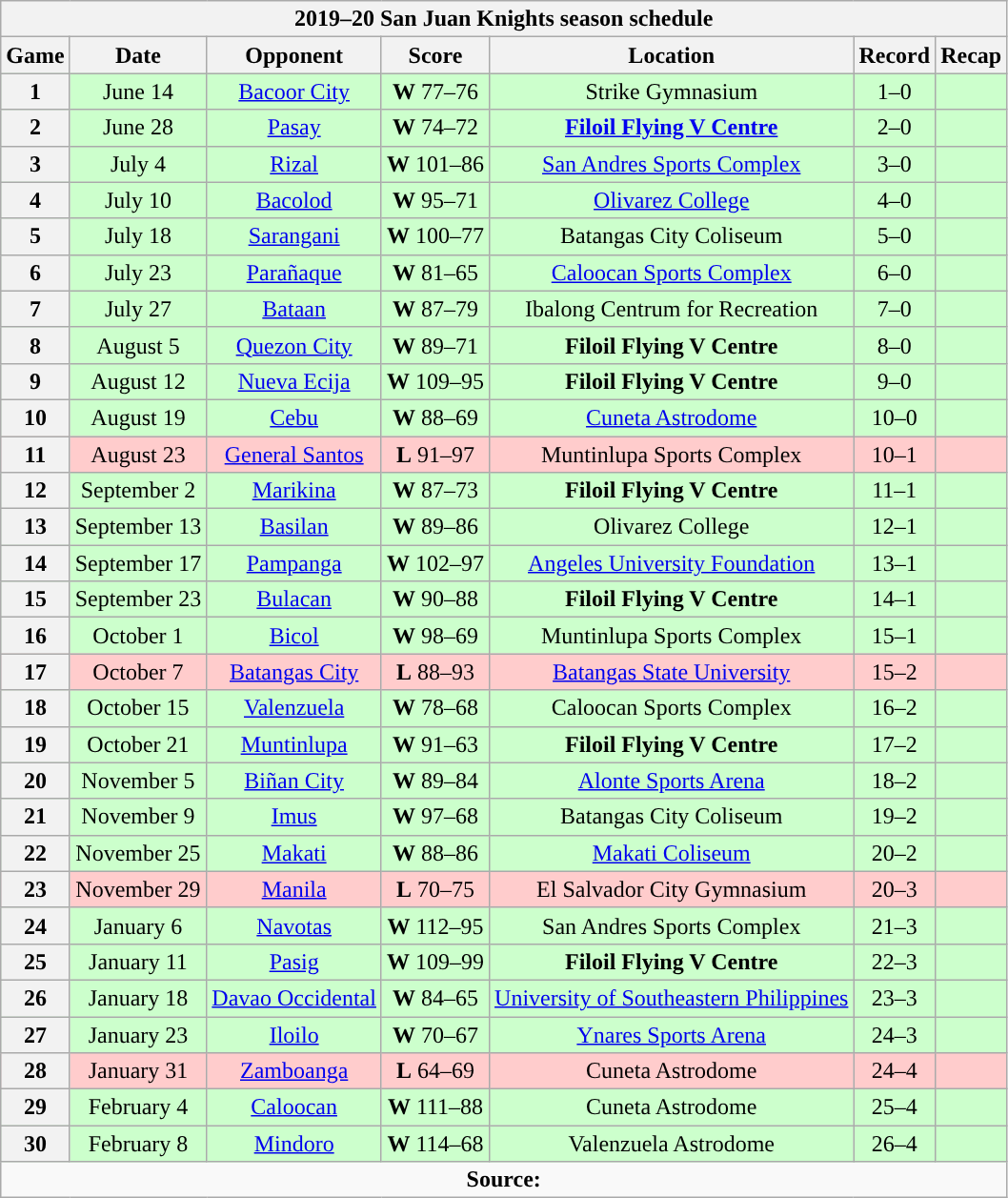<table class="wikitable" style="text-align:center">
<tr>
<th colspan=7>2019–20 San Juan Knights season schedule</th>
</tr>
<tr>
<th>Game</th>
<th>Date</th>
<th>Opponent</th>
<th>Score</th>
<th>Location</th>
<th>Record</th>
<th>Recap<br></th>
</tr>
<tr style="background:#cfc">
<th>1</th>
<td>June 14</td>
<td><a href='#'>Bacoor City</a></td>
<td><strong>W</strong> 77–76</td>
<td>Strike Gymnasium</td>
<td>1–0</td>
<td></td>
</tr>
<tr style="background:#cfc">
<th>2</th>
<td>June 28</td>
<td><a href='#'>Pasay</a></td>
<td><strong>W</strong> 74–72</td>
<td><strong><a href='#'>Filoil Flying V Centre</a></strong></td>
<td>2–0</td>
<td></td>
</tr>
<tr style="background:#cfc">
<th>3</th>
<td>July 4</td>
<td><a href='#'>Rizal</a></td>
<td><strong>W</strong> 101–86</td>
<td><a href='#'>San Andres Sports Complex</a></td>
<td>3–0</td>
<td></td>
</tr>
<tr style="background:#cfc">
<th>4</th>
<td>July 10</td>
<td><a href='#'>Bacolod</a></td>
<td><strong>W</strong> 95–71</td>
<td><a href='#'>Olivarez College</a></td>
<td>4–0</td>
<td></td>
</tr>
<tr style="background:#cfc">
<th>5</th>
<td>July 18</td>
<td><a href='#'>Sarangani</a></td>
<td><strong>W</strong> 100–77</td>
<td>Batangas City Coliseum</td>
<td>5–0</td>
<td></td>
</tr>
<tr style="background:#cfc">
<th>6</th>
<td>July 23</td>
<td><a href='#'>Parañaque</a></td>
<td><strong>W</strong> 81–65</td>
<td><a href='#'>Caloocan Sports Complex</a></td>
<td>6–0</td>
<td></td>
</tr>
<tr style="background:#cfc">
<th>7</th>
<td>July 27</td>
<td><a href='#'>Bataan</a></td>
<td><strong>W</strong> 87–79</td>
<td>Ibalong Centrum for Recreation</td>
<td>7–0</td>
<td></td>
</tr>
<tr style="background:#cfc">
<th>8</th>
<td>August 5</td>
<td><a href='#'>Quezon City</a></td>
<td><strong>W</strong> 89–71</td>
<td><strong>Filoil Flying V Centre</strong></td>
<td>8–0</td>
<td></td>
</tr>
<tr style="background:#cfc">
<th>9</th>
<td>August 12</td>
<td><a href='#'>Nueva Ecija</a></td>
<td><strong>W</strong> 109–95</td>
<td><strong>Filoil Flying V Centre</strong></td>
<td>9–0</td>
<td></td>
</tr>
<tr style="background:#cfc">
<th>10</th>
<td>August 19</td>
<td><a href='#'>Cebu</a></td>
<td><strong>W</strong> 88–69</td>
<td><a href='#'>Cuneta Astrodome</a></td>
<td>10–0</td>
<td></td>
</tr>
<tr style="background:#fcc">
<th>11</th>
<td>August 23</td>
<td><a href='#'>General Santos</a></td>
<td><strong>L</strong> 91–97</td>
<td>Muntinlupa Sports Complex</td>
<td>10–1</td>
<td><br></td>
</tr>
<tr style="background:#cfc">
<th>12</th>
<td>September 2</td>
<td><a href='#'>Marikina</a></td>
<td><strong>W</strong> 87–73</td>
<td><strong>Filoil Flying V Centre</strong></td>
<td>11–1</td>
<td></td>
</tr>
<tr style="background:#cfc">
<th>13</th>
<td>September 13</td>
<td><a href='#'>Basilan</a></td>
<td><strong>W</strong> 89–86</td>
<td>Olivarez College</td>
<td>12–1</td>
<td></td>
</tr>
<tr style="background:#cfc">
<th>14</th>
<td>September 17</td>
<td><a href='#'>Pampanga</a></td>
<td><strong>W</strong> 102–97</td>
<td><a href='#'>Angeles University Foundation</a></td>
<td>13–1</td>
<td></td>
</tr>
<tr style="background:#cfc">
<th>15</th>
<td>September 23</td>
<td><a href='#'>Bulacan</a></td>
<td><strong>W</strong> 90–88</td>
<td><strong>Filoil Flying V Centre</strong></td>
<td>14–1</td>
<td></td>
</tr>
<tr style="background:#cfc">
<th>16</th>
<td>October 1</td>
<td><a href='#'>Bicol</a></td>
<td><strong>W</strong> 98–69</td>
<td>Muntinlupa Sports Complex</td>
<td>15–1</td>
<td></td>
</tr>
<tr style="background:#fcc">
<th>17</th>
<td>October 7</td>
<td><a href='#'>Batangas City</a></td>
<td><strong>L</strong> 88–93</td>
<td><a href='#'>Batangas State University</a></td>
<td>15–2</td>
<td></td>
</tr>
<tr style="background:#cfc">
<th>18</th>
<td>October 15</td>
<td><a href='#'>Valenzuela</a></td>
<td><strong>W</strong> 78–68</td>
<td>Caloocan Sports Complex</td>
<td>16–2</td>
<td></td>
</tr>
<tr style="background:#cfc">
<th>19</th>
<td>October 21</td>
<td><a href='#'>Muntinlupa</a></td>
<td><strong>W</strong> 91–63</td>
<td><strong>Filoil Flying V Centre</strong></td>
<td>17–2</td>
<td></td>
</tr>
<tr style="background:#cfc">
<th>20</th>
<td>November 5</td>
<td><a href='#'>Biñan City</a></td>
<td><strong>W</strong> 89–84</td>
<td><a href='#'>Alonte Sports Arena</a></td>
<td>18–2</td>
<td></td>
</tr>
<tr style="background:#cfc">
<th>21</th>
<td>November 9</td>
<td><a href='#'>Imus</a></td>
<td><strong>W</strong> 97–68</td>
<td>Batangas City Coliseum</td>
<td>19–2</td>
<td></td>
</tr>
<tr style="background:#cfc">
<th>22</th>
<td>November 25</td>
<td><a href='#'>Makati</a></td>
<td><strong>W</strong> 88–86</td>
<td><a href='#'>Makati Coliseum</a></td>
<td>20–2</td>
<td></td>
</tr>
<tr style="background:#fcc">
<th>23</th>
<td>November 29</td>
<td><a href='#'>Manila</a></td>
<td><strong>L</strong> 70–75</td>
<td>El Salvador City Gymnasium</td>
<td>20–3</td>
<td><br></td>
</tr>
<tr style="background:#cfc">
<th>24</th>
<td>January 6</td>
<td><a href='#'>Navotas</a></td>
<td><strong>W</strong> 112–95</td>
<td>San Andres Sports Complex</td>
<td>21–3</td>
<td></td>
</tr>
<tr style="background:#cfc">
<th>25</th>
<td>January 11</td>
<td><a href='#'>Pasig</a></td>
<td><strong>W</strong> 109–99</td>
<td><strong>Filoil Flying V Centre</strong></td>
<td>22–3</td>
<td></td>
</tr>
<tr style="background:#cfc">
<th>26</th>
<td>January 18</td>
<td><a href='#'>Davao Occidental</a></td>
<td><strong>W</strong> 84–65</td>
<td><a href='#'>University of Southeastern Philippines</a></td>
<td>23–3</td>
<td></td>
</tr>
<tr style="background:#cfc">
<th>27</th>
<td>January 23</td>
<td><a href='#'>Iloilo</a></td>
<td><strong>W</strong> 70–67</td>
<td><a href='#'>Ynares Sports Arena</a></td>
<td>24–3</td>
<td></td>
</tr>
<tr style="background:#fcc">
<th>28</th>
<td>January 31</td>
<td><a href='#'>Zamboanga</a></td>
<td><strong>L</strong> 64–69</td>
<td>Cuneta Astrodome</td>
<td>24–4</td>
<td></td>
</tr>
<tr style="background:#cfc">
<th>29</th>
<td>February 4</td>
<td><a href='#'>Caloocan</a></td>
<td><strong>W</strong> 111–88</td>
<td>Cuneta Astrodome</td>
<td>25–4</td>
<td></td>
</tr>
<tr style="background:#cfc">
<th>30</th>
<td>February 8</td>
<td><a href='#'>Mindoro</a></td>
<td><strong>W</strong> 114–68</td>
<td>Valenzuela Astrodome</td>
<td>26–4</td>
<td></td>
</tr>
<tr>
<td colspan=7 align=center><strong>Source: </strong></td>
</tr>
</table>
